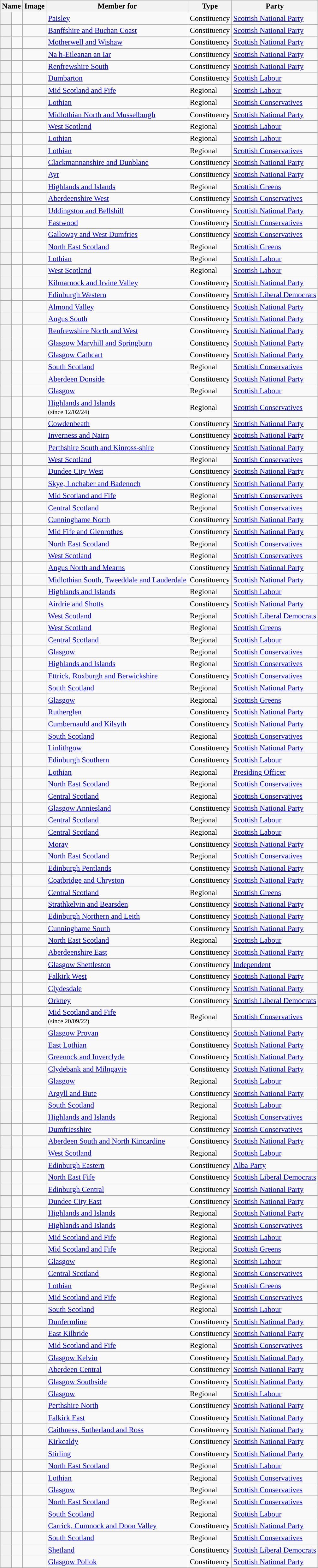<table class="sortable wikitable">
<tr valign=bottom>
<th colspan="2">Name</th>
<th>Image</th>
<th>Member for</th>
<th>Type</th>
<th>Party</th>
</tr>
<tr>
<th style="background-color:  "></th>
<td></td>
<td></td>
<td><a href='#'>Paisley</a></td>
<td>Constituency</td>
<td><a href='#'>Scottish National Party</a></td>
</tr>
<tr>
<th style="background-color:  "></th>
<td></td>
<td></td>
<td><a href='#'>Banffshire and Buchan Coast</a></td>
<td>Constituency</td>
<td><a href='#'>Scottish National Party</a></td>
</tr>
<tr>
<th style="background-color:  "></th>
<td></td>
<td></td>
<td><a href='#'>Motherwell and Wishaw</a></td>
<td>Constituency</td>
<td><a href='#'>Scottish National Party</a></td>
</tr>
<tr>
<th style="background-color:  "></th>
<td></td>
<td></td>
<td><a href='#'>Na h-Eileanan an Iar</a></td>
<td>Constituency</td>
<td><a href='#'>Scottish National Party</a></td>
</tr>
<tr>
<th style="background-color:  "></th>
<td></td>
<td></td>
<td><a href='#'>Renfrewshire South</a></td>
<td>Constituency</td>
<td><a href='#'>Scottish National Party</a></td>
</tr>
<tr>
<th style="background-color:  "></th>
<td></td>
<td></td>
<td><a href='#'>Dumbarton</a></td>
<td>Constituency</td>
<td><a href='#'>Scottish Labour</a></td>
</tr>
<tr>
<th style="background-color:  "></th>
<td></td>
<td></td>
<td><a href='#'>Mid Scotland and Fife</a></td>
<td>Regional</td>
<td><a href='#'>Scottish Labour</a></td>
</tr>
<tr>
<th style="background-color:  "></th>
<td></td>
<td></td>
<td><a href='#'>Lothian</a></td>
<td>Regional</td>
<td><a href='#'>Scottish Conservatives</a></td>
</tr>
<tr>
<th style="background-color:  "></th>
<td></td>
<td></td>
<td><a href='#'>Midlothian North and Musselburgh</a></td>
<td>Constituency</td>
<td><a href='#'>Scottish National Party</a></td>
</tr>
<tr>
<th style="background-color:  "></th>
<td></td>
<td></td>
<td><a href='#'>West Scotland</a></td>
<td>Regional</td>
<td><a href='#'>Scottish Labour</a></td>
</tr>
<tr>
<th style="background-color:  "></th>
<td></td>
<td></td>
<td><a href='#'>Lothian</a></td>
<td>Regional</td>
<td><a href='#'>Scottish Labour</a></td>
</tr>
<tr>
<th style="background-color:  "></th>
<td></td>
<td></td>
<td><a href='#'>Lothian</a></td>
<td>Regional</td>
<td><a href='#'>Scottish Conservatives</a></td>
</tr>
<tr>
<th style="background-color:  "></th>
<td></td>
<td></td>
<td><a href='#'>Clackmannanshire and Dunblane</a></td>
<td>Constituency</td>
<td><a href='#'>Scottish National Party</a></td>
</tr>
<tr>
<th style="background-color:  "></th>
<td></td>
<td></td>
<td><a href='#'>Ayr</a></td>
<td>Constituency</td>
<td><a href='#'>Scottish National Party</a></td>
</tr>
<tr>
<th style="background-color:  "></th>
<td></td>
<td></td>
<td><a href='#'>Highlands and Islands</a></td>
<td>Regional</td>
<td><a href='#'>Scottish Greens</a></td>
</tr>
<tr>
<th style="background-color:  "></th>
<td></td>
<td></td>
<td><a href='#'>Aberdeenshire West</a></td>
<td>Constituency</td>
<td><a href='#'>Scottish Conservatives</a></td>
</tr>
<tr>
<th style="background-color:  "></th>
<td></td>
<td></td>
<td><a href='#'>Uddingston and Bellshill</a></td>
<td>Constituency</td>
<td><a href='#'>Scottish National Party</a></td>
</tr>
<tr>
<th style="background-color:  "></th>
<td></td>
<td></td>
<td><a href='#'>Eastwood</a></td>
<td>Constituency</td>
<td><a href='#'>Scottish Conservatives</a></td>
</tr>
<tr>
<th style="background-color:  "></th>
<td></td>
<td></td>
<td><a href='#'>Galloway and West Dumfries</a></td>
<td>Constituency</td>
<td><a href='#'>Scottish Conservatives</a></td>
</tr>
<tr>
<th style="background-color:  "></th>
<td></td>
<td></td>
<td><a href='#'>North East Scotland</a></td>
<td>Regional</td>
<td><a href='#'>Scottish Greens</a></td>
</tr>
<tr>
<th style="background-color:  "></th>
<td></td>
<td></td>
<td><a href='#'>Lothian</a></td>
<td>Regional</td>
<td><a href='#'>Scottish Labour</a></td>
</tr>
<tr>
<th style="background-color:  "></th>
<td></td>
<td></td>
<td><a href='#'>West Scotland</a></td>
<td>Regional</td>
<td><a href='#'>Scottish Labour</a></td>
</tr>
<tr>
<th style="background-color:  "></th>
<td></td>
<td></td>
<td><a href='#'>Kilmarnock and Irvine Valley</a></td>
<td>Constituency</td>
<td><a href='#'>Scottish National Party</a></td>
</tr>
<tr>
<th style="background-color:  "></th>
<td></td>
<td></td>
<td><a href='#'>Edinburgh Western</a></td>
<td>Constituency</td>
<td><a href='#'>Scottish Liberal Democrats</a></td>
</tr>
<tr>
<th style="background-color:  "></th>
<td></td>
<td></td>
<td><a href='#'>Almond Valley</a></td>
<td>Constituency</td>
<td><a href='#'>Scottish National Party</a></td>
</tr>
<tr>
<th style="background-color:  "></th>
<td></td>
<td></td>
<td><a href='#'>Angus South</a></td>
<td>Constituency</td>
<td><a href='#'>Scottish National Party</a></td>
</tr>
<tr>
<th style="background-color:  "></th>
<td></td>
<td></td>
<td><a href='#'>Renfrewshire North and West</a></td>
<td>Constituency</td>
<td><a href='#'>Scottish National Party</a></td>
</tr>
<tr>
<th style="background-color:  "></th>
<td></td>
<td></td>
<td><a href='#'>Glasgow Maryhill and Springburn</a></td>
<td>Constituency</td>
<td><a href='#'>Scottish National Party</a></td>
</tr>
<tr>
<th style="background-color:  "></th>
<td></td>
<td></td>
<td><a href='#'>Glasgow Cathcart</a></td>
<td>Constituency</td>
<td><a href='#'>Scottish National Party</a></td>
</tr>
<tr>
<th style="background-color:  "></th>
<td></td>
<td></td>
<td><a href='#'>South Scotland</a></td>
<td>Regional</td>
<td><a href='#'>Scottish Conservatives</a></td>
</tr>
<tr>
<th style="background-color:  "></th>
<td></td>
<td></td>
<td><a href='#'>Aberdeen Donside</a></td>
<td>Constituency</td>
<td><a href='#'>Scottish National Party</a></td>
</tr>
<tr>
<th style="background-color:  "></th>
<td></td>
<td></td>
<td><a href='#'>Glasgow</a></td>
<td>Regional</td>
<td><a href='#'>Scottish Labour</a></td>
</tr>
<tr>
<th style="background-color:  "></th>
<td></td>
<td></td>
<td><a href='#'>Highlands and Islands</a><br><small>(since 12/02/24)</small></td>
<td>Regional</td>
<td><a href='#'>Scottish Conservatives</a></td>
</tr>
<tr>
<th style="background-color:  "></th>
<td></td>
<td></td>
<td><a href='#'>Cowdenbeath</a></td>
<td>Constituency</td>
<td><a href='#'>Scottish National Party</a></td>
</tr>
<tr>
<th style="background-color:  "></th>
<td></td>
<td></td>
<td><a href='#'>Inverness and Nairn</a></td>
<td>Constituency</td>
<td><a href='#'>Scottish National Party</a></td>
</tr>
<tr>
<th style="background-color:  "></th>
<td></td>
<td></td>
<td><a href='#'>Perthshire South and Kinross-shire</a></td>
<td>Constituency</td>
<td><a href='#'>Scottish National Party</a></td>
</tr>
<tr>
<th style="background-color:  "></th>
<td></td>
<td></td>
<td><a href='#'>West Scotland</a></td>
<td>Regional</td>
<td><a href='#'>Scottish Conservatives</a></td>
</tr>
<tr>
<th style="background-color:  "></th>
<td></td>
<td></td>
<td><a href='#'>Dundee City West</a></td>
<td>Constituency</td>
<td><a href='#'>Scottish National Party</a></td>
</tr>
<tr>
<th style="background-color:  "></th>
<td></td>
<td></td>
<td><a href='#'>Skye, Lochaber and Badenoch</a></td>
<td>Constituency</td>
<td><a href='#'>Scottish National Party</a></td>
</tr>
<tr>
<th style="background-color:  "></th>
<td></td>
<td></td>
<td><a href='#'>Mid Scotland and Fife</a></td>
<td>Regional</td>
<td><a href='#'>Scottish Conservatives</a></td>
</tr>
<tr>
<th style="background-color:  "></th>
<td></td>
<td></td>
<td><a href='#'>Central Scotland</a></td>
<td>Regional</td>
<td><a href='#'>Scottish Conservatives</a></td>
</tr>
<tr>
<th style="background-color:  "></th>
<td></td>
<td></td>
<td><a href='#'>Cunninghame North</a></td>
<td>Constituency</td>
<td><a href='#'>Scottish National Party</a></td>
</tr>
<tr>
<th style="background-color:  "></th>
<td></td>
<td></td>
<td><a href='#'>Mid Fife and Glenrothes</a></td>
<td>Constituency</td>
<td><a href='#'>Scottish National Party</a></td>
</tr>
<tr>
<th style="background-color:  "></th>
<td></td>
<td></td>
<td><a href='#'>North East Scotland</a></td>
<td>Regional</td>
<td><a href='#'>Scottish Conservatives</a></td>
</tr>
<tr>
<th style="background-color:  "></th>
<td></td>
<td></td>
<td><a href='#'>West Scotland</a></td>
<td>Regional</td>
<td><a href='#'>Scottish Conservatives</a></td>
</tr>
<tr>
<th style="background-color:  "></th>
<td></td>
<td></td>
<td><a href='#'>Angus North and Mearns</a></td>
<td>Constituency</td>
<td><a href='#'>Scottish National Party</a></td>
</tr>
<tr>
<th style="background-color:  "></th>
<td></td>
<td></td>
<td><a href='#'>Midlothian South, Tweeddale and Lauderdale</a></td>
<td>Constituency</td>
<td><a href='#'>Scottish National Party</a></td>
</tr>
<tr>
<th style="background-color:  "></th>
<td></td>
<td></td>
<td><a href='#'>Highlands and Islands</a></td>
<td>Regional</td>
<td><a href='#'>Scottish Labour</a></td>
</tr>
<tr>
<th style="background-color:  "></th>
<td></td>
<td></td>
<td><a href='#'>Airdrie and Shotts</a></td>
<td>Constituency</td>
<td><a href='#'>Scottish National Party</a></td>
</tr>
<tr>
<th style="background-color:  "></th>
<td></td>
<td></td>
<td><a href='#'>West Scotland</a></td>
<td>Regional</td>
<td><a href='#'>Scottish Liberal Democrats</a></td>
</tr>
<tr>
<th style="background-color:  "></th>
<td></td>
<td></td>
<td><a href='#'>West Scotland</a></td>
<td>Regional</td>
<td><a href='#'>Scottish Greens</a></td>
</tr>
<tr>
<th style="background-color:  "></th>
<td></td>
<td></td>
<td><a href='#'>Central Scotland</a></td>
<td>Regional</td>
<td><a href='#'>Scottish Labour</a></td>
</tr>
<tr>
<th style="background-color:  "></th>
<td></td>
<td></td>
<td><a href='#'>Glasgow</a></td>
<td>Regional</td>
<td><a href='#'>Scottish Conservatives</a></td>
</tr>
<tr>
<th style="background-color:  "></th>
<td></td>
<td></td>
<td><a href='#'>Highlands and Islands</a></td>
<td>Regional</td>
<td><a href='#'>Scottish Conservatives</a></td>
</tr>
<tr>
<th style="background-color:  "></th>
<td></td>
<td></td>
<td><a href='#'>Ettrick, Roxburgh and Berwickshire</a></td>
<td>Constituency</td>
<td><a href='#'>Scottish Conservatives</a></td>
</tr>
<tr>
<th style="background-color:  "></th>
<td></td>
<td></td>
<td><a href='#'>South Scotland</a></td>
<td>Regional</td>
<td><a href='#'>Scottish National Party</a></td>
</tr>
<tr>
<th style="background-color:  "></th>
<td></td>
<td></td>
<td><a href='#'>Glasgow</a></td>
<td>Regional</td>
<td><a href='#'>Scottish Greens</a></td>
</tr>
<tr>
<th style="background-color:  "></th>
<td></td>
<td></td>
<td><a href='#'>Rutherglen</a></td>
<td>Constituency</td>
<td><a href='#'>Scottish National Party</a></td>
</tr>
<tr>
<th style="background-color:  "></th>
<td></td>
<td></td>
<td><a href='#'>Cumbernauld and Kilsyth</a></td>
<td>Constituency</td>
<td><a href='#'>Scottish National Party</a></td>
</tr>
<tr>
<th style="background-color:  "></th>
<td></td>
<td></td>
<td><a href='#'>South Scotland</a></td>
<td>Regional</td>
<td><a href='#'>Scottish Conservatives</a></td>
</tr>
<tr>
<th style="background-color:  "></th>
<td></td>
<td></td>
<td><a href='#'>Linlithgow</a></td>
<td>Constituency</td>
<td><a href='#'>Scottish National Party</a></td>
</tr>
<tr>
<th style="background-color:  "></th>
<td></td>
<td></td>
<td><a href='#'>Edinburgh Southern</a></td>
<td>Constituency</td>
<td><a href='#'>Scottish Labour</a></td>
</tr>
<tr>
<th style="background-color:  "></th>
<td></td>
<td></td>
<td><a href='#'>Lothian</a></td>
<td>Regional</td>
<td><a href='#'>Presiding Officer</a></td>
</tr>
<tr>
<th style="background-color:  "></th>
<td></td>
<td></td>
<td><a href='#'>North East Scotland</a></td>
<td>Regional</td>
<td><a href='#'>Scottish Conservatives</a></td>
</tr>
<tr>
<th style="background-color:  "></th>
<td></td>
<td></td>
<td><a href='#'>Central Scotland</a></td>
<td>Regional</td>
<td><a href='#'>Scottish Conservatives</a></td>
</tr>
<tr>
<th style="background-color:  "></th>
<td></td>
<td></td>
<td><a href='#'>Glasgow Anniesland</a></td>
<td>Constituency</td>
<td><a href='#'>Scottish National Party</a></td>
</tr>
<tr>
<th style="background-color:  "></th>
<td></td>
<td></td>
<td><a href='#'>Central Scotland</a></td>
<td>Regional</td>
<td><a href='#'>Scottish Labour</a></td>
</tr>
<tr>
<th style="background-color:  "></th>
<td></td>
<td></td>
<td><a href='#'>Central Scotland</a></td>
<td>Regional</td>
<td><a href='#'>Scottish Labour</a></td>
</tr>
<tr>
<th style="background-color:  "></th>
<td></td>
<td></td>
<td><a href='#'>Moray</a></td>
<td>Constituency</td>
<td><a href='#'>Scottish National Party</a></td>
</tr>
<tr>
<th style="background-color:  "></th>
<td></td>
<td></td>
<td><a href='#'>North East Scotland</a></td>
<td>Regional</td>
<td><a href='#'>Scottish Conservatives</a></td>
</tr>
<tr>
<th style="background-color:  "></th>
<td></td>
<td></td>
<td><a href='#'>Edinburgh Pentlands</a></td>
<td>Constituency</td>
<td><a href='#'>Scottish National Party</a></td>
</tr>
<tr>
<th style="background-color:  "></th>
<td></td>
<td></td>
<td><a href='#'>Coatbridge and Chryston</a></td>
<td>Constituency</td>
<td><a href='#'>Scottish National Party</a></td>
</tr>
<tr>
<th style="background-color:  "></th>
<td></td>
<td></td>
<td><a href='#'>Central Scotland</a></td>
<td>Regional</td>
<td><a href='#'>Scottish Greens</a></td>
</tr>
<tr>
<th style="background-color:  "></th>
<td></td>
<td></td>
<td><a href='#'>Strathkelvin and Bearsden</a></td>
<td>Constituency</td>
<td><a href='#'>Scottish National Party</a></td>
</tr>
<tr>
<th style="background-color:  "></th>
<td></td>
<td></td>
<td><a href='#'>Edinburgh Northern and Leith</a></td>
<td>Constituency</td>
<td><a href='#'>Scottish National Party</a></td>
</tr>
<tr>
<th style="background-color:  "></th>
<td></td>
<td></td>
<td><a href='#'>Cunninghame South</a></td>
<td>Constituency</td>
<td><a href='#'>Scottish National Party</a></td>
</tr>
<tr>
<th style="background-color:  "></th>
<td></td>
<td></td>
<td><a href='#'>North East Scotland</a></td>
<td>Regional</td>
<td><a href='#'>Scottish Labour</a></td>
</tr>
<tr>
<th style="background-color:  "></th>
<td></td>
<td></td>
<td><a href='#'>Aberdeenshire East</a></td>
<td>Constituency</td>
<td><a href='#'>Scottish National Party</a></td>
</tr>
<tr>
<th style="background-color:  "></th>
<td></td>
<td></td>
<td><a href='#'>Glasgow Shettleston</a></td>
<td>Constituency</td>
<td><a href='#'>Independent</a></td>
</tr>
<tr>
<th style="background-color:  "></th>
<td></td>
<td></td>
<td><a href='#'>Falkirk West</a></td>
<td>Constituency</td>
<td><a href='#'>Scottish National Party</a></td>
</tr>
<tr>
<th style="background-color:  "></th>
<td></td>
<td></td>
<td><a href='#'>Clydesdale</a></td>
<td>Constituency</td>
<td><a href='#'>Scottish National Party</a></td>
</tr>
<tr>
<th style="background-color:  "></th>
<td></td>
<td></td>
<td><a href='#'>Orkney</a></td>
<td>Constituency</td>
<td><a href='#'>Scottish Liberal Democrats</a></td>
</tr>
<tr>
<th style="background-color:  "></th>
<td></td>
<td></td>
<td><a href='#'>Mid Scotland and Fife</a><br><small>(since 20/09/22)</small></td>
<td>Regional</td>
<td><a href='#'>Scottish Conservatives</a></td>
</tr>
<tr>
<th style="background-color:  "></th>
<td></td>
<td></td>
<td><a href='#'>Glasgow Provan</a></td>
<td>Constituency</td>
<td><a href='#'>Scottish National Party</a></td>
</tr>
<tr>
<th style="background-color:  "></th>
<td></td>
<td></td>
<td><a href='#'>East Lothian</a></td>
<td>Constituency</td>
<td><a href='#'>Scottish National Party</a></td>
</tr>
<tr>
<th style="background-color:  "></th>
<td></td>
<td></td>
<td><a href='#'>Greenock and Inverclyde</a></td>
<td>Constituency</td>
<td><a href='#'>Scottish National Party</a></td>
</tr>
<tr>
<th style="background-color:  "></th>
<td></td>
<td></td>
<td><a href='#'>Clydebank and Milngavie</a></td>
<td>Constituency</td>
<td><a href='#'>Scottish National Party</a></td>
</tr>
<tr>
<th style="background-color:  "></th>
<td></td>
<td></td>
<td><a href='#'>Glasgow</a></td>
<td>Regional</td>
<td><a href='#'>Scottish Labour</a></td>
</tr>
<tr>
<th style="background-color:  "></th>
<td></td>
<td></td>
<td><a href='#'>Argyll and Bute</a></td>
<td>Constituency</td>
<td><a href='#'>Scottish National Party</a></td>
</tr>
<tr>
<th style="background-color:  "></th>
<td></td>
<td></td>
<td><a href='#'>South Scotland</a></td>
<td>Regional</td>
<td><a href='#'>Scottish Labour</a></td>
</tr>
<tr>
<th style="background-color:  "></th>
<td></td>
<td></td>
<td><a href='#'>Highlands and Islands</a></td>
<td>Regional</td>
<td><a href='#'>Scottish Conservatives</a></td>
</tr>
<tr>
<th style="background-color:  "></th>
<td></td>
<td></td>
<td><a href='#'>Dumfriesshire</a></td>
<td>Constituency</td>
<td><a href='#'>Scottish Conservatives</a></td>
</tr>
<tr>
<th style="background-color:  "></th>
<td></td>
<td></td>
<td><a href='#'>Aberdeen South and North Kincardine</a></td>
<td>Constituency</td>
<td><a href='#'>Scottish National Party</a></td>
</tr>
<tr>
<th style="background-color:  "></th>
<td></td>
<td></td>
<td><a href='#'>West Scotland</a></td>
<td>Regional</td>
<td><a href='#'>Scottish Labour</a></td>
</tr>
<tr>
<th style="background-color:  "></th>
<td></td>
<td></td>
<td><a href='#'>Edinburgh Eastern</a></td>
<td>Constituency</td>
<td><a href='#'>Alba Party</a></td>
</tr>
<tr>
<th style="background-color:  "></th>
<td></td>
<td></td>
<td><a href='#'>North East Fife</a></td>
<td>Constituency</td>
<td><a href='#'>Scottish Liberal Democrats</a></td>
</tr>
<tr>
<th style="background-color:  "></th>
<td></td>
<td></td>
<td><a href='#'>Edinburgh Central</a></td>
<td>Constituency</td>
<td><a href='#'>Scottish National Party</a></td>
</tr>
<tr>
<th style="background-color:  "></th>
<td></td>
<td></td>
<td><a href='#'>Dundee City East</a></td>
<td>Constituency</td>
<td><a href='#'>Scottish National Party</a></td>
</tr>
<tr>
<th style="background-color:  "></th>
<td></td>
<td></td>
<td><a href='#'>Highlands and Islands</a></td>
<td>Regional</td>
<td><a href='#'>Scottish National Party</a></td>
</tr>
<tr>
<th style="background-color:  "></th>
<td></td>
<td></td>
<td><a href='#'>Highlands and Islands</a></td>
<td>Regional</td>
<td><a href='#'>Scottish Conservatives</a></td>
</tr>
<tr>
<th style="background-color:  "></th>
<td></td>
<td></td>
<td><a href='#'>Mid Scotland and Fife</a></td>
<td>Regional</td>
<td><a href='#'>Scottish Labour</a></td>
</tr>
<tr>
<th style="background-color:  "></th>
<td></td>
<td></td>
<td><a href='#'>Mid Scotland and Fife</a></td>
<td>Regional</td>
<td><a href='#'>Scottish Greens</a></td>
</tr>
<tr>
<th style="background-color:  "></th>
<td></td>
<td></td>
<td><a href='#'>Glasgow</a></td>
<td>Regional</td>
<td><a href='#'>Scottish Labour</a></td>
</tr>
<tr>
<th style="background-color:  "></th>
<td></td>
<td></td>
<td><a href='#'>Central Scotland</a></td>
<td>Regional</td>
<td><a href='#'>Scottish Conservatives</a></td>
</tr>
<tr>
<th style="background-color:  "></th>
<td></td>
<td></td>
<td><a href='#'>Lothian</a></td>
<td>Regional</td>
<td><a href='#'>Scottish Greens</a></td>
</tr>
<tr>
<th style="background-color:  "></th>
<td></td>
<td></td>
<td><a href='#'>Mid Scotland and Fife</a></td>
<td>Regional</td>
<td><a href='#'>Scottish Conservatives</a></td>
</tr>
<tr>
<th style="background-color:  "></th>
<td></td>
<td></td>
<td><a href='#'>South Scotland</a></td>
<td>Regional</td>
<td><a href='#'>Scottish Labour</a></td>
</tr>
<tr>
<th style="background-color:  "></th>
<td></td>
<td></td>
<td><a href='#'>Dunfermline</a></td>
<td>Constituency</td>
<td><a href='#'>Scottish National Party</a></td>
</tr>
<tr>
<th style="background-color:  "></th>
<td></td>
<td></td>
<td><a href='#'>East Kilbride</a></td>
<td>Constituency</td>
<td><a href='#'>Scottish National Party</a></td>
</tr>
<tr>
<th style="background-color:  "></th>
<td></td>
<td></td>
<td><a href='#'>Mid Scotland and Fife</a></td>
<td>Regional</td>
<td><a href='#'>Scottish Conservatives</a></td>
</tr>
<tr>
<th style="background-color:  "></th>
<td></td>
<td></td>
<td><a href='#'>Glasgow Kelvin</a></td>
<td>Constituency</td>
<td><a href='#'>Scottish National Party</a></td>
</tr>
<tr>
<th style="background-color:  "></th>
<td></td>
<td></td>
<td><a href='#'>Aberdeen Central</a></td>
<td>Constituency</td>
<td><a href='#'>Scottish National Party</a></td>
</tr>
<tr>
<th style="background-color:  "></th>
<td></td>
<td></td>
<td><a href='#'>Glasgow Southside</a></td>
<td>Constituency</td>
<td><a href='#'>Scottish National Party</a></td>
</tr>
<tr>
<th style="background-color:  "></th>
<td></td>
<td></td>
<td><a href='#'>Glasgow</a></td>
<td>Regional</td>
<td><a href='#'>Scottish Labour</a></td>
</tr>
<tr>
<th style="background-color:  "></th>
<td></td>
<td></td>
<td><a href='#'>Perthshire North</a></td>
<td>Constituency</td>
<td><a href='#'>Scottish National Party</a></td>
</tr>
<tr>
<th style="background-color:  "></th>
<td></td>
<td></td>
<td><a href='#'>Falkirk East</a></td>
<td>Constituency</td>
<td><a href='#'>Scottish National Party</a></td>
</tr>
<tr>
<th style="background-color:  "></th>
<td></td>
<td></td>
<td><a href='#'>Caithness, Sutherland and Ross</a></td>
<td>Constituency</td>
<td><a href='#'>Scottish National Party</a></td>
</tr>
<tr>
<th style="background-color:  "></th>
<td></td>
<td></td>
<td><a href='#'>Kirkcaldy</a></td>
<td>Constituency</td>
<td><a href='#'>Scottish National Party</a></td>
</tr>
<tr>
<th style="background-color:  "></th>
<td></td>
<td></td>
<td><a href='#'>Stirling</a></td>
<td>Constituency</td>
<td><a href='#'>Scottish National Party</a></td>
</tr>
<tr>
<th style="background-color:  "></th>
<td></td>
<td></td>
<td><a href='#'>North East Scotland</a></td>
<td>Regional</td>
<td><a href='#'>Scottish Labour</a></td>
</tr>
<tr>
<th style="background-color:  "></th>
<td></td>
<td></td>
<td><a href='#'>Lothian</a></td>
<td>Regional</td>
<td><a href='#'>Scottish Conservatives</a></td>
</tr>
<tr>
<th style="background-color:  "></th>
<td></td>
<td></td>
<td><a href='#'>Glasgow</a></td>
<td>Regional</td>
<td><a href='#'>Scottish Conservatives</a></td>
</tr>
<tr>
<th style="background-color:  "></th>
<td></td>
<td></td>
<td><a href='#'>North East Scotland</a></td>
<td>Regional</td>
<td><a href='#'>Scottish Conservatives</a></td>
</tr>
<tr>
<th style="background-color:  "></th>
<td></td>
<td></td>
<td><a href='#'>South Scotland</a></td>
<td>Regional</td>
<td><a href='#'>Scottish Labour</a></td>
</tr>
<tr>
<th style="background-color:  "></th>
<td></td>
<td></td>
<td><a href='#'>Carrick, Cumnock and Doon Valley</a></td>
<td>Constituency</td>
<td><a href='#'>Scottish National Party</a></td>
</tr>
<tr>
<th style="background-color:  "></th>
<td></td>
<td></td>
<td><a href='#'>South Scotland</a></td>
<td>Regional</td>
<td><a href='#'>Scottish Conservatives</a></td>
</tr>
<tr>
<th style="background-color:  "></th>
<td></td>
<td></td>
<td><a href='#'>Shetland</a></td>
<td>Constituency</td>
<td><a href='#'>Scottish Liberal Democrats</a></td>
</tr>
<tr>
<th style="background-color:  "></th>
<td></td>
<td></td>
<td><a href='#'>Glasgow Pollok</a></td>
<td>Constituency</td>
<td><a href='#'>Scottish National Party</a></td>
</tr>
<tr>
</tr>
</table>
